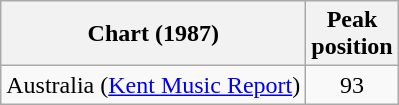<table class="wikitable">
<tr>
<th>Chart (1987)</th>
<th>Peak<br>position</th>
</tr>
<tr>
<td>Australia (<a href='#'>Kent Music Report</a>)</td>
<td style="text-align:center;">93</td>
</tr>
</table>
